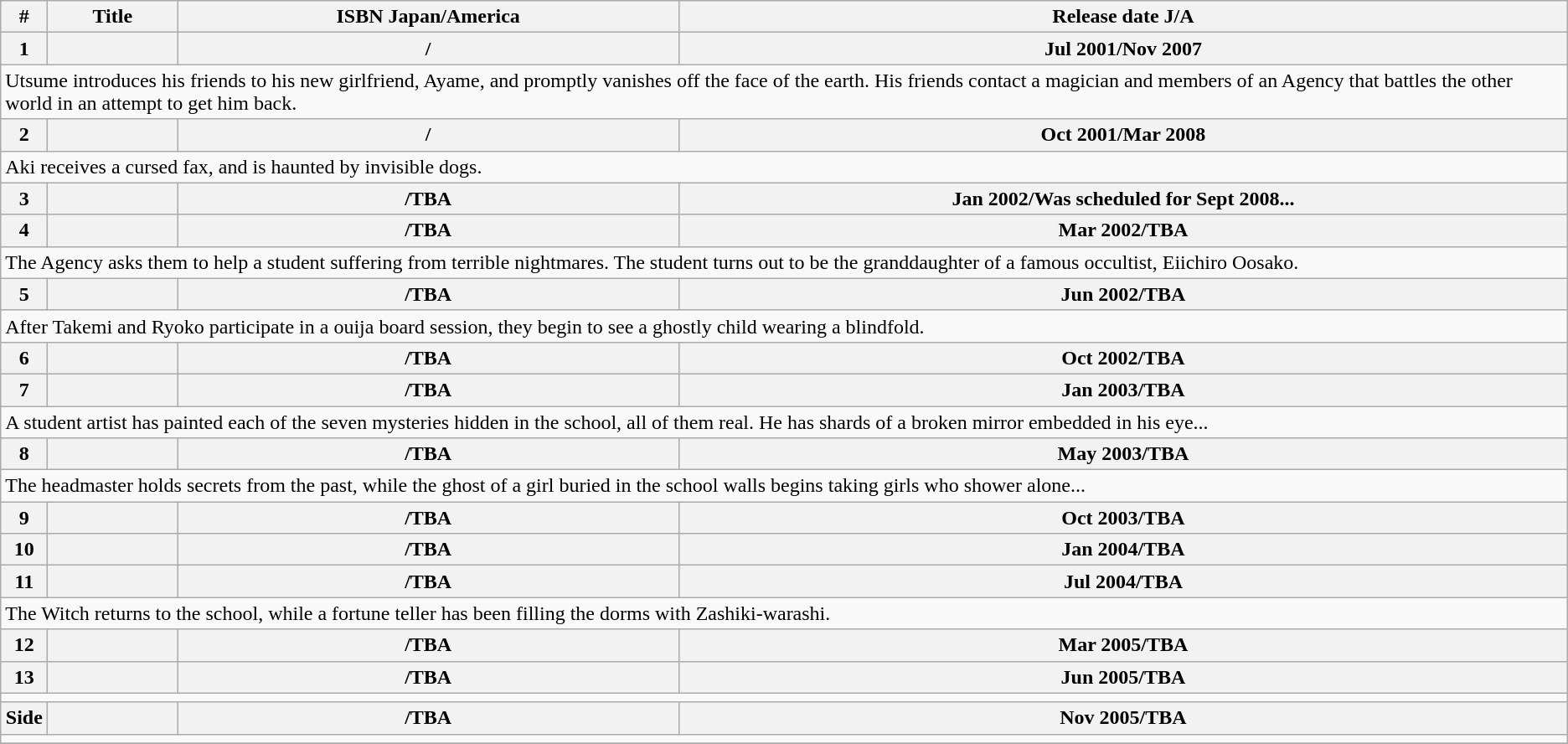<table class="wikitable">
<tr>
<th width="3%">#</th>
<th>Title</th>
<th>ISBN Japan/America</th>
<th>Release date J/A</th>
</tr>
<tr>
<th>1</th>
<th><strong></strong></th>
<th>/</th>
<th>Jul 2001/Nov 2007</th>
</tr>
<tr>
<td colspan="4">Utsume introduces his friends to his new girlfriend, Ayame, and promptly vanishes off the face of the earth. His friends contact a magician and members of an Agency that battles the other world in an attempt to get him back.</td>
</tr>
<tr>
<th>2</th>
<th><strong></strong></th>
<th>/</th>
<th>Oct 2001/Mar 2008</th>
</tr>
<tr>
<td colspan="4">Aki receives a cursed fax, and is haunted by invisible dogs.</td>
</tr>
<tr>
<th>3</th>
<th><strong></strong></th>
<th>/TBA</th>
<th>Jan 2002/Was scheduled for Sept 2008...</th>
</tr>
<tr>
<th>4</th>
<th><strong></strong></th>
<th>/TBA</th>
<th>Mar 2002/TBA</th>
</tr>
<tr>
<td colspan="4">The Agency asks them to help a student suffering from terrible nightmares. The student turns out to be the granddaughter of a famous occultist, Eiichiro Oosako.</td>
</tr>
<tr>
<th>5</th>
<th><strong></strong></th>
<th>/TBA</th>
<th>Jun 2002/TBA</th>
</tr>
<tr>
<td colspan="4">After Takemi and Ryoko participate in a ouija board session, they begin to see a ghostly child wearing a blindfold.</td>
</tr>
<tr>
<th>6</th>
<th><strong></strong></th>
<th>/TBA</th>
<th>Oct 2002/TBA</th>
</tr>
<tr>
<th>7</th>
<th><strong></strong></th>
<th>/TBA</th>
<th>Jan 2003/TBA</th>
</tr>
<tr>
<td colspan="4">A student artist has painted each of the seven mysteries hidden in the school, all of them real. He has shards of a broken mirror embedded in his eye...</td>
</tr>
<tr>
<th>8</th>
<th><strong></strong></th>
<th>/TBA</th>
<th>May 2003/TBA</th>
</tr>
<tr>
<td colspan="4">The headmaster holds secrets from the past, while the ghost of a girl buried in the school walls begins taking girls who shower alone...</td>
</tr>
<tr>
<th>9</th>
<th><strong></strong></th>
<th>/TBA</th>
<th>Oct 2003/TBA</th>
</tr>
<tr>
<th>10</th>
<th><strong></strong></th>
<th>/TBA</th>
<th>Jan 2004/TBA</th>
</tr>
<tr>
<th>11</th>
<th><strong></strong></th>
<th>/TBA</th>
<th>Jul 2004/TBA</th>
</tr>
<tr>
<td colspan="4">The Witch returns to the school, while a fortune teller has been filling the dorms with Zashiki-warashi.</td>
</tr>
<tr>
<th>12</th>
<th><strong></strong></th>
<th>/TBA</th>
<th>Mar 2005/TBA</th>
</tr>
<tr>
<th>13</th>
<th><strong></strong></th>
<th>/TBA</th>
<th>Jun 2005/TBA</th>
</tr>
<tr>
<td colspan="4"></td>
</tr>
<tr>
<th>Side</th>
<th><strong></strong></th>
<th>/TBA</th>
<th>Nov 2005/TBA</th>
</tr>
<tr>
<td colspan="4"></td>
</tr>
<tr>
</tr>
</table>
